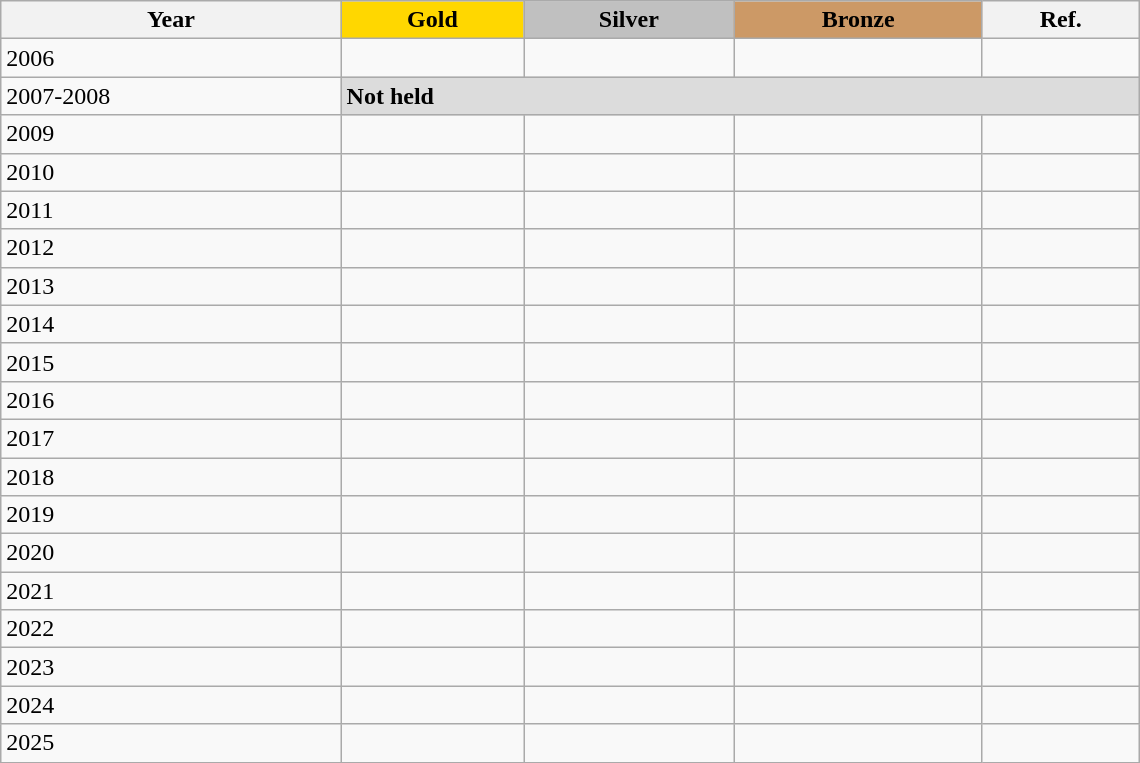<table class="wikitable sortable" style="width: 760px;">
<tr>
<th scope=col>Year</th>
<th scope=col style="background-color:Gold">Gold</th>
<th scope=col style="background-color:Silver">Silver</th>
<th scope=col style="background-color:#cc9966">Bronze</th>
<th class=unsortable>Ref.</th>
</tr>
<tr>
<td>2006</td>
<td></td>
<td></td>
<td></td>
<td></td>
</tr>
<tr>
<td>2007-2008</td>
<th colspan="4" style="text-align:left; background:#DCDCDC; "><span> <strong>Not held</strong></span></th>
</tr>
<tr>
<td>2009</td>
<td></td>
<td></td>
<td></td>
<td></td>
</tr>
<tr>
<td>2010</td>
<td></td>
<td></td>
<td></td>
<td></td>
</tr>
<tr>
<td>2011</td>
<td></td>
<td></td>
<td></td>
<td></td>
</tr>
<tr>
<td>2012</td>
<td></td>
<td></td>
<td></td>
<td></td>
</tr>
<tr>
<td>2013</td>
<td></td>
<td></td>
<td></td>
<td></td>
</tr>
<tr>
<td>2014</td>
<td></td>
<td></td>
<td></td>
<td></td>
</tr>
<tr>
<td>2015</td>
<td></td>
<td></td>
<td></td>
<td></td>
</tr>
<tr>
<td>2016</td>
<td></td>
<td></td>
<td></td>
<td></td>
</tr>
<tr>
<td>2017</td>
<td></td>
<td></td>
<td></td>
<td></td>
</tr>
<tr>
<td>2018</td>
<td></td>
<td></td>
<td></td>
<td></td>
</tr>
<tr>
<td>2019</td>
<td></td>
<td></td>
<td></td>
<td></td>
</tr>
<tr>
<td>2020</td>
<td></td>
<td></td>
<td></td>
<td></td>
</tr>
<tr>
<td>2021</td>
<td></td>
<td></td>
<td></td>
<td></td>
</tr>
<tr>
<td>2022</td>
<td></td>
<td></td>
<td></td>
<td></td>
</tr>
<tr>
<td>2023</td>
<td></td>
<td></td>
<td></td>
<td></td>
</tr>
<tr>
<td>2024</td>
<td></td>
<td></td>
<td></td>
<td></td>
</tr>
<tr>
<td>2025</td>
<td></td>
<td></td>
<td></td>
<td></td>
</tr>
</table>
